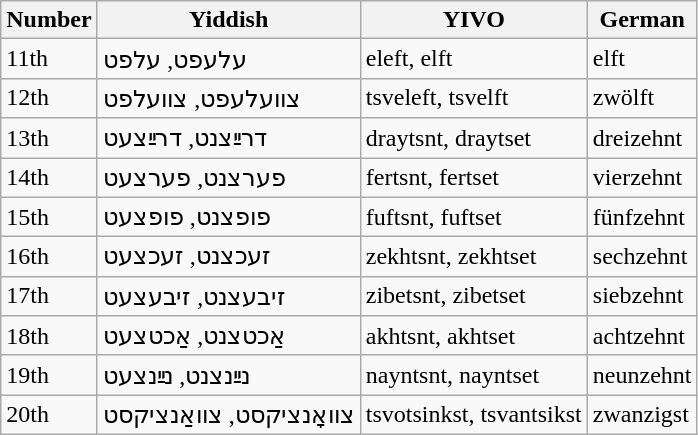<table class="wikitable zebra" style="float:left; margin-right:1em;">
<tr>
<th>Number</th>
<th>Yiddish</th>
<th>YIVO</th>
<th>German</th>
</tr>
<tr>
<td>11th</td>
<td>עלעפט, עלפט</td>
<td>eleft, elft</td>
<td>elft</td>
</tr>
<tr>
<td>12th</td>
<td>צוועלעפט, צוועלפט</td>
<td>tsveleft, tsvelft</td>
<td>zwölft</td>
</tr>
<tr>
<td>13th</td>
<td>דרײַצנט, דרײַצעט</td>
<td>draytsnt, draytset</td>
<td>dreizehnt</td>
</tr>
<tr>
<td>14th</td>
<td>פערצנט, פערצעט</td>
<td>fertsnt, fertset</td>
<td>vierzehnt</td>
</tr>
<tr>
<td>15th</td>
<td>פופצנט, פופצעט</td>
<td>fuftsnt, fuftset</td>
<td>fünfzehnt</td>
</tr>
<tr>
<td>16th</td>
<td>זעכצנט, זעכצעט</td>
<td>zekhtsnt, zekhtset</td>
<td>sechzehnt</td>
</tr>
<tr>
<td>17th</td>
<td>זיבעצנט, זיבעצעט</td>
<td>zibetsnt, zibetset</td>
<td>siebzehnt</td>
</tr>
<tr>
<td>18th</td>
<td>אַכטצנט, אַכטצעט</td>
<td>akhtsnt, akhtset</td>
<td>achtzehnt</td>
</tr>
<tr>
<td>19th</td>
<td>נײַנצנט, נײַנצעט</td>
<td>nayntsnt, nayntset</td>
<td>neunzehnt</td>
</tr>
<tr>
<td>20th</td>
<td>צוואָנציקסט, צוואַנציקסט</td>
<td>tsvotsinkst, tsvantsikst</td>
<td>zwanzigst</td>
</tr>
</table>
